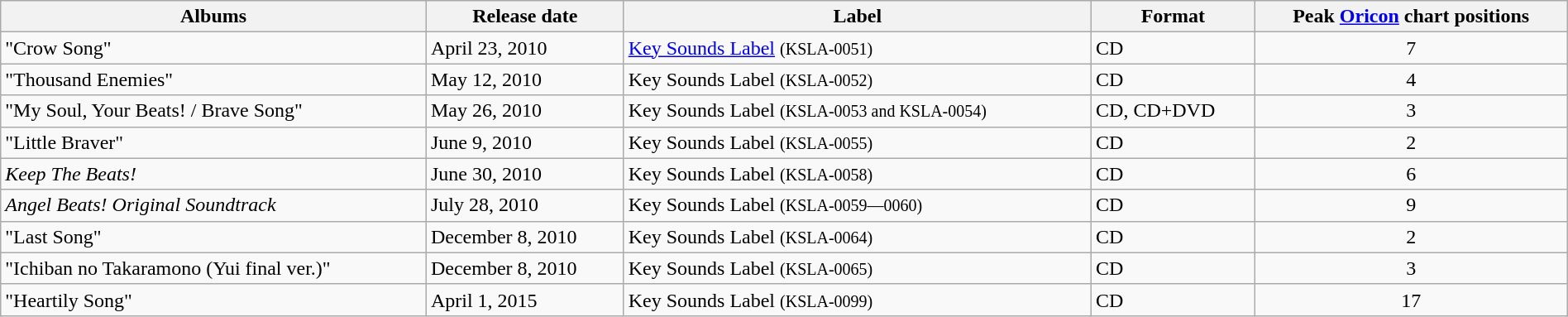<table class="wikitable" width="100%">
<tr>
<th rowspan="1">Albums</th>
<th rowspan="1">Release date</th>
<th rowspan="1">Label</th>
<th rowspan="1">Format</th>
<th colspan="1">Peak <a href='#'>Oricon</a> chart positions</th>
</tr>
<tr>
<td>"Crow Song"</td>
<td>April 23, 2010</td>
<td><a href='#'>Key Sounds Label</a> <small>(KSLA-0051)</small></td>
<td>CD</td>
<td align="center">7</td>
</tr>
<tr>
<td>"Thousand Enemies"</td>
<td>May 12, 2010</td>
<td>Key Sounds Label <small>(KSLA-0052)</small></td>
<td>CD</td>
<td align="center">4</td>
</tr>
<tr>
<td>"My Soul, Your Beats! / Brave Song"</td>
<td>May 26, 2010</td>
<td>Key Sounds Label <small>(KSLA-0053 and KSLA-0054)</small></td>
<td>CD, CD+DVD</td>
<td align="center">3</td>
</tr>
<tr>
<td>"Little Braver"</td>
<td>June 9, 2010</td>
<td>Key Sounds Label <small>(KSLA-0055)</small></td>
<td>CD</td>
<td align="center">2</td>
</tr>
<tr>
<td><em>Keep The Beats!</em></td>
<td>June 30, 2010</td>
<td>Key Sounds Label <small>(KSLA-0058)</small></td>
<td>CD</td>
<td align="center">6</td>
</tr>
<tr>
<td><em>Angel Beats! Original Soundtrack</em></td>
<td>July 28, 2010</td>
<td>Key Sounds Label <small>(KSLA-0059—0060)</small></td>
<td>CD</td>
<td align="center">9</td>
</tr>
<tr>
<td>"Last Song"</td>
<td>December 8, 2010</td>
<td>Key Sounds Label <small>(KSLA-0064)</small></td>
<td>CD</td>
<td align="center">2</td>
</tr>
<tr>
<td>"Ichiban no Takaramono (Yui final ver.)"</td>
<td>December 8, 2010</td>
<td>Key Sounds Label <small>(KSLA-0065)</small></td>
<td>CD</td>
<td align="center">3</td>
</tr>
<tr>
<td>"Heartily Song"</td>
<td>April 1, 2015</td>
<td>Key Sounds Label <small>(KSLA-0099)</small></td>
<td>CD</td>
<td align="center">17</td>
</tr>
</table>
